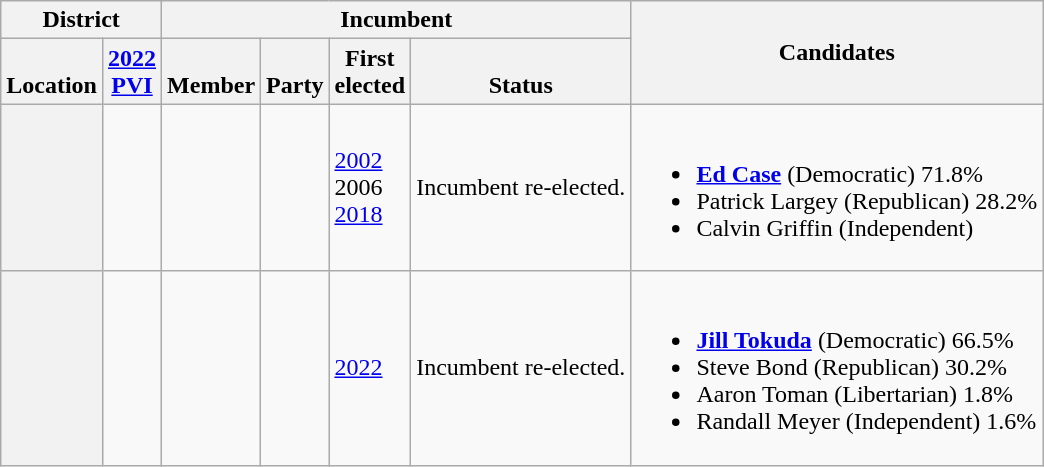<table class="wikitable sortable">
<tr>
<th colspan=2>District</th>
<th colspan=4>Incumbent</th>
<th rowspan=2 class="unsortable">Candidates</th>
</tr>
<tr valign=bottom>
<th>Location</th>
<th><a href='#'>2022<br>PVI</a></th>
<th>Member</th>
<th>Party</th>
<th>First<br>elected</th>
<th>Status</th>
</tr>
<tr>
<th></th>
<td></td>
<td></td>
<td></td>
<td><a href='#'>2002 </a><br>2006 <br><a href='#'>2018</a></td>
<td>Incumbent re-elected.</td>
<td nowrap><br><ul><li> <strong><a href='#'>Ed Case</a></strong> (Democratic) 71.8%</li><li>Patrick Largey (Republican) 28.2%</li><li>Calvin Griffin (Independent)</li></ul></td>
</tr>
<tr>
<th></th>
<td></td>
<td></td>
<td></td>
<td><a href='#'>2022</a></td>
<td>Incumbent re-elected.</td>
<td nowrap><br><ul><li> <strong><a href='#'>Jill Tokuda</a></strong> (Democratic) 66.5%</li><li>Steve Bond (Republican) 30.2%</li><li>Aaron Toman (Libertarian) 1.8%</li><li>Randall Meyer (Independent) 1.6%</li></ul></td>
</tr>
</table>
